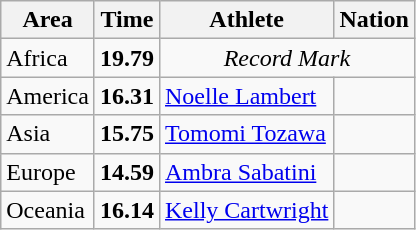<table class="wikitable">
<tr>
<th>Area</th>
<th>Time</th>
<th>Athlete</th>
<th>Nation</th>
</tr>
<tr>
<td>Africa</td>
<td><strong>19.79</strong></td>
<td colspan="2" align="center"><em>Record Mark</em></td>
</tr>
<tr>
<td>America</td>
<td><strong>16.31</strong></td>
<td><a href='#'>Noelle Lambert</a></td>
<td></td>
</tr>
<tr>
<td>Asia</td>
<td><strong>15.75</strong></td>
<td><a href='#'>Tomomi Tozawa</a></td>
<td></td>
</tr>
<tr>
<td>Europe</td>
<td><strong>14.59</strong> </td>
<td><a href='#'>Ambra Sabatini</a></td>
<td></td>
</tr>
<tr>
<td>Oceania</td>
<td><strong>16.14</strong></td>
<td><a href='#'>Kelly Cartwright</a></td>
<td></td>
</tr>
</table>
